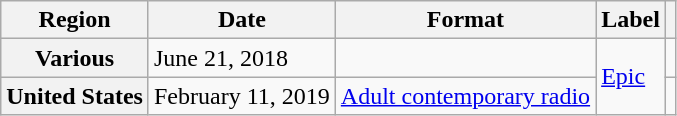<table class="wikitable plainrowheaders">
<tr>
<th>Region</th>
<th>Date</th>
<th>Format</th>
<th>Label</th>
<th></th>
</tr>
<tr>
<th scope="row">Various</th>
<td>June 21, 2018</td>
<td></td>
<td rowspan="2"><a href='#'>Epic</a></td>
<td></td>
</tr>
<tr>
<th scope="row">United States</th>
<td>February 11, 2019</td>
<td><a href='#'>Adult contemporary radio</a></td>
<td></td>
</tr>
</table>
